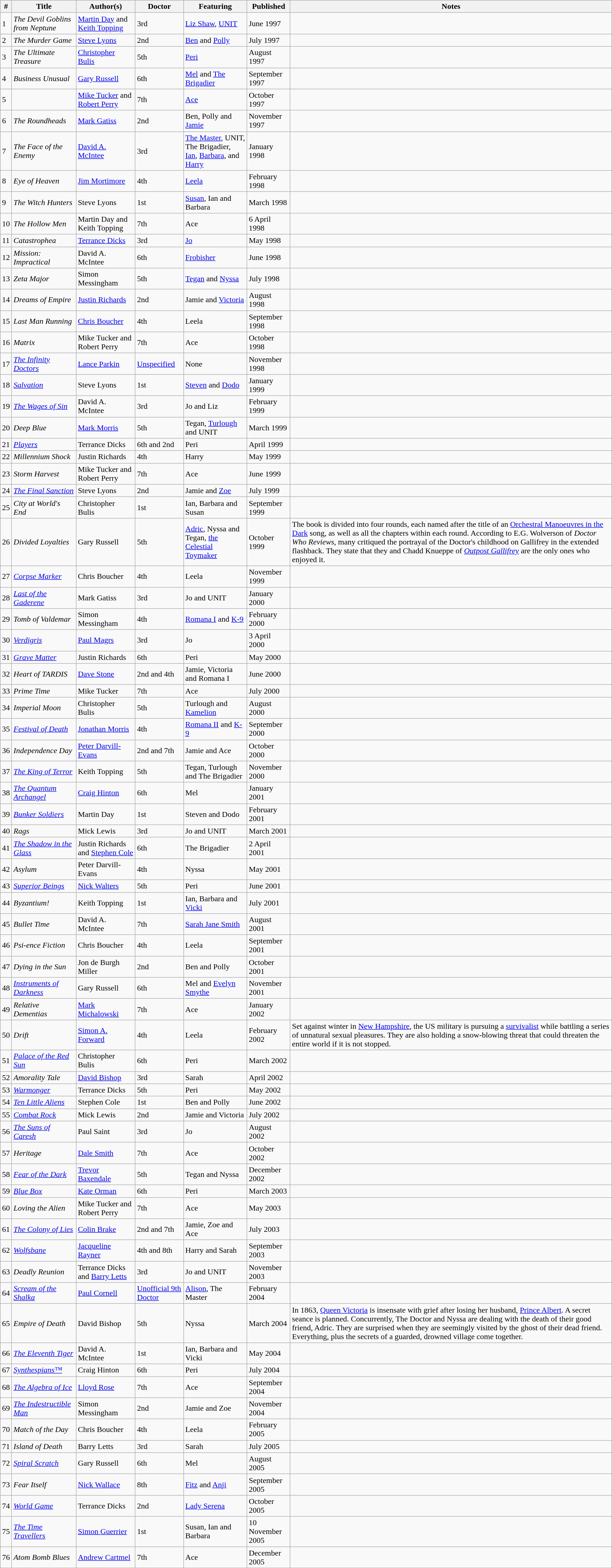<table class="wikitable sortable">
<tr>
<th>#</th>
<th>Title</th>
<th>Author(s)</th>
<th>Doctor</th>
<th>Featuring</th>
<th>Published</th>
<th>Notes</th>
</tr>
<tr>
<td>1</td>
<td><em>The Devil Goblins from Neptune</em></td>
<td><a href='#'>Martin Day</a> and <a href='#'>Keith Topping</a></td>
<td>3rd</td>
<td><a href='#'>Liz Shaw</a>, <a href='#'>UNIT</a></td>
<td>June 1997</td>
<td></td>
</tr>
<tr>
<td>2</td>
<td><em>The Murder Game</em></td>
<td><a href='#'>Steve Lyons</a></td>
<td>2nd</td>
<td><a href='#'>Ben</a> and <a href='#'>Polly</a></td>
<td>July 1997</td>
<td></td>
</tr>
<tr>
<td>3</td>
<td><em>The Ultimate Treasure</em></td>
<td><a href='#'>Christopher Bulis</a></td>
<td>5th</td>
<td><a href='#'>Peri</a></td>
<td>August 1997</td>
<td></td>
</tr>
<tr>
<td>4</td>
<td><em>Business Unusual</em></td>
<td><a href='#'>Gary Russell</a></td>
<td>6th</td>
<td><a href='#'>Mel</a> and <a href='#'>The Brigadier</a></td>
<td>September 1997</td>
<td></td>
</tr>
<tr>
<td>5</td>
<td><em></em></td>
<td><a href='#'>Mike Tucker</a> and <a href='#'>Robert Perry</a></td>
<td>7th</td>
<td><a href='#'>Ace</a></td>
<td>October 1997</td>
<td></td>
</tr>
<tr>
<td>6</td>
<td><em>The Roundheads</em></td>
<td><a href='#'>Mark Gatiss</a></td>
<td>2nd</td>
<td>Ben, Polly and <a href='#'>Jamie</a></td>
<td>November 1997</td>
<td></td>
</tr>
<tr>
<td>7</td>
<td><em>The Face of the Enemy</em></td>
<td><a href='#'>David A. McIntee</a></td>
<td>3rd</td>
<td><a href='#'>The Master</a>, UNIT, The Brigadier, <br><a href='#'>Ian</a>, <a href='#'>Barbara</a>, and <a href='#'>Harry</a></td>
<td>January 1998</td>
<td></td>
</tr>
<tr>
<td>8</td>
<td><em>Eye of Heaven</em></td>
<td><a href='#'>Jim Mortimore</a></td>
<td>4th</td>
<td><a href='#'>Leela</a></td>
<td>February 1998</td>
<td></td>
</tr>
<tr>
<td>9</td>
<td><em>The Witch Hunters</em></td>
<td>Steve Lyons</td>
<td>1st</td>
<td><a href='#'>Susan</a>, Ian and Barbara</td>
<td>March 1998</td>
<td></td>
</tr>
<tr>
<td>10</td>
<td><em>The Hollow Men</em></td>
<td>Martin Day and Keith Topping</td>
<td>7th</td>
<td>Ace</td>
<td>6 April 1998</td>
<td></td>
</tr>
<tr>
<td>11</td>
<td><em>Catastrophea</em></td>
<td><a href='#'>Terrance Dicks</a></td>
<td>3rd</td>
<td><a href='#'>Jo</a></td>
<td>May 1998</td>
<td></td>
</tr>
<tr>
<td>12</td>
<td><em>Mission: Impractical</em></td>
<td>David A. McIntee</td>
<td>6th</td>
<td><a href='#'>Frobisher</a></td>
<td>June 1998</td>
<td></td>
</tr>
<tr>
<td>13</td>
<td><em>Zeta Major</em></td>
<td>Simon Messingham</td>
<td>5th</td>
<td><a href='#'>Tegan</a> and <a href='#'>Nyssa</a></td>
<td>July 1998</td>
<td></td>
</tr>
<tr>
<td>14</td>
<td><em>Dreams of Empire</em></td>
<td><a href='#'>Justin Richards</a></td>
<td>2nd</td>
<td>Jamie and <a href='#'>Victoria</a></td>
<td>August 1998</td>
<td></td>
</tr>
<tr>
<td>15</td>
<td><em>Last Man Running</em></td>
<td><a href='#'>Chris Boucher</a></td>
<td>4th</td>
<td>Leela</td>
<td>September 1998</td>
<td></td>
</tr>
<tr>
<td>16</td>
<td><em>Matrix</em></td>
<td>Mike Tucker and Robert Perry</td>
<td>7th</td>
<td>Ace</td>
<td>October 1998</td>
<td></td>
</tr>
<tr>
<td>17</td>
<td><em><a href='#'>The Infinity Doctors</a></em></td>
<td><a href='#'>Lance Parkin</a></td>
<td><a href='#'>Unspecified</a></td>
<td>None</td>
<td>November 1998</td>
<td></td>
</tr>
<tr>
<td>18</td>
<td><em><a href='#'>Salvation</a></em></td>
<td>Steve Lyons</td>
<td>1st</td>
<td><a href='#'>Steven</a> and <a href='#'>Dodo</a></td>
<td>January 1999</td>
<td></td>
</tr>
<tr>
<td>19</td>
<td><em><a href='#'>The Wages of Sin</a></em></td>
<td>David A. McIntee</td>
<td>3rd</td>
<td>Jo and Liz</td>
<td>February 1999</td>
<td></td>
</tr>
<tr>
<td>20</td>
<td><em>Deep Blue</em></td>
<td><a href='#'>Mark Morris</a></td>
<td>5th</td>
<td>Tegan, <a href='#'>Turlough</a> and UNIT</td>
<td>March 1999</td>
<td></td>
</tr>
<tr>
<td>21</td>
<td><em><a href='#'>Players</a></em></td>
<td>Terrance Dicks</td>
<td>6th and 2nd</td>
<td>Peri</td>
<td>April 1999</td>
<td></td>
</tr>
<tr>
<td>22</td>
<td><em>Millennium Shock</em></td>
<td>Justin Richards</td>
<td>4th</td>
<td>Harry</td>
<td>May 1999</td>
<td></td>
</tr>
<tr>
<td>23</td>
<td><em>Storm Harvest</em></td>
<td>Mike Tucker and Robert Perry</td>
<td>7th</td>
<td>Ace</td>
<td>June 1999</td>
<td></td>
</tr>
<tr>
<td>24</td>
<td><em><a href='#'>The Final Sanction</a></em></td>
<td>Steve Lyons</td>
<td>2nd</td>
<td>Jamie and <a href='#'>Zoe</a></td>
<td>July 1999</td>
<td></td>
</tr>
<tr>
<td>25</td>
<td><em>City at World's End</em></td>
<td>Christopher Bulis</td>
<td>1st</td>
<td>Ian, Barbara and Susan</td>
<td>September 1999</td>
<td></td>
</tr>
<tr>
<td>26</td>
<td><em>Divided Loyalties</em></td>
<td>Gary Russell</td>
<td>5th</td>
<td><a href='#'>Adric</a>, Nyssa and Tegan, <a href='#'>the Celestial Toymaker</a></td>
<td>October 1999</td>
<td>The book is divided into four rounds, each named after the title of an <a href='#'>Orchestral Manoeuvres in the Dark</a> song, as well as all the chapters within each round. According to E.G. Wolverson of <em>Doctor Who Reviews</em>, many critiqued the portrayal of the Doctor's childhood on Gallifrey in the extended flashback. They state that they and Chadd Knueppe of <em><a href='#'>Outpost Gallifrey</a></em> are the only ones who enjoyed it.</td>
</tr>
<tr>
<td>27</td>
<td><em><a href='#'>Corpse Marker</a></em></td>
<td>Chris Boucher</td>
<td>4th</td>
<td>Leela</td>
<td>November 1999</td>
<td></td>
</tr>
<tr>
<td>28</td>
<td><em><a href='#'>Last of the Gaderene</a></em></td>
<td>Mark Gatiss</td>
<td>3rd</td>
<td>Jo and UNIT</td>
<td>January 2000</td>
<td></td>
</tr>
<tr>
<td>29</td>
<td><em>Tomb of Valdemar</em></td>
<td>Simon Messingham</td>
<td>4th</td>
<td><a href='#'>Romana I</a> and <a href='#'>K-9</a></td>
<td>February 2000</td>
<td></td>
</tr>
<tr>
<td>30</td>
<td><em><a href='#'>Verdigris</a></em></td>
<td><a href='#'>Paul Magrs</a></td>
<td>3rd</td>
<td>Jo</td>
<td>3 April 2000</td>
<td></td>
</tr>
<tr>
<td>31</td>
<td><em><a href='#'>Grave Matter</a></em></td>
<td>Justin Richards</td>
<td>6th</td>
<td>Peri</td>
<td>May 2000</td>
<td></td>
</tr>
<tr>
<td>32</td>
<td><em>Heart of TARDIS</em></td>
<td><a href='#'>Dave Stone</a></td>
<td>2nd and 4th</td>
<td>Jamie, Victoria and Romana I</td>
<td>June 2000</td>
<td></td>
</tr>
<tr>
<td>33</td>
<td><em>Prime Time</em></td>
<td>Mike Tucker</td>
<td>7th</td>
<td>Ace</td>
<td>July 2000</td>
<td></td>
</tr>
<tr>
<td>34</td>
<td><em>Imperial Moon</em></td>
<td>Christopher Bulis</td>
<td>5th</td>
<td>Turlough and <a href='#'>Kamelion</a></td>
<td>August 2000</td>
<td></td>
</tr>
<tr>
<td>35</td>
<td><em><a href='#'>Festival of Death</a></em></td>
<td><a href='#'>Jonathan Morris</a></td>
<td>4th</td>
<td><a href='#'>Romana II</a> and <a href='#'>K-9</a></td>
<td>September 2000</td>
<td></td>
</tr>
<tr>
<td>36</td>
<td><em>Independence Day</em></td>
<td><a href='#'>Peter Darvill-Evans</a></td>
<td>2nd and 7th</td>
<td>Jamie and Ace</td>
<td>October 2000</td>
<td></td>
</tr>
<tr>
<td>37</td>
<td><em><a href='#'>The King of Terror</a></em></td>
<td>Keith Topping</td>
<td>5th</td>
<td>Tegan, Turlough and The Brigadier</td>
<td>November 2000</td>
<td></td>
</tr>
<tr>
<td>38</td>
<td><em><a href='#'>The Quantum Archangel</a></em></td>
<td><a href='#'>Craig Hinton</a></td>
<td>6th</td>
<td>Mel</td>
<td>January 2001</td>
<td></td>
</tr>
<tr>
<td>39</td>
<td><em><a href='#'>Bunker Soldiers</a></em></td>
<td>Martin Day</td>
<td>1st</td>
<td>Steven and Dodo</td>
<td>February 2001</td>
<td></td>
</tr>
<tr>
<td>40</td>
<td><em>Rags</em></td>
<td>Mick Lewis</td>
<td>3rd</td>
<td>Jo and UNIT</td>
<td>March 2001</td>
<td></td>
</tr>
<tr>
<td>41</td>
<td><em><a href='#'>The Shadow in the Glass</a></em></td>
<td>Justin Richards and <a href='#'>Stephen Cole</a></td>
<td>6th</td>
<td>The Brigadier</td>
<td>2 April 2001</td>
<td></td>
</tr>
<tr>
<td>42</td>
<td><em>Asylum</em></td>
<td>Peter Darvill-Evans</td>
<td>4th</td>
<td>Nyssa</td>
<td>May 2001</td>
<td></td>
</tr>
<tr>
<td>43</td>
<td><em><a href='#'>Superior Beings</a></em></td>
<td><a href='#'>Nick Walters</a></td>
<td>5th</td>
<td>Peri</td>
<td>June 2001</td>
<td></td>
</tr>
<tr>
<td>44</td>
<td><em>Byzantium!</em></td>
<td>Keith Topping</td>
<td>1st</td>
<td>Ian, Barbara and <a href='#'>Vicki</a></td>
<td>July 2001</td>
<td></td>
</tr>
<tr>
<td>45</td>
<td><em>Bullet Time</em></td>
<td>David A. McIntee</td>
<td>7th</td>
<td><a href='#'>Sarah Jane Smith</a></td>
<td>August 2001</td>
<td></td>
</tr>
<tr>
<td>46</td>
<td><em>Psi-ence Fiction</em></td>
<td>Chris Boucher</td>
<td>4th</td>
<td>Leela</td>
<td>September 2001</td>
<td></td>
</tr>
<tr>
<td>47</td>
<td><em>Dying in the Sun</em></td>
<td>Jon de Burgh Miller</td>
<td>2nd</td>
<td>Ben and Polly</td>
<td>October 2001</td>
<td></td>
</tr>
<tr>
<td>48</td>
<td><em><a href='#'>Instruments of Darkness</a></em></td>
<td>Gary Russell</td>
<td>6th</td>
<td>Mel and <a href='#'>Evelyn Smythe</a></td>
<td>November 2001</td>
<td></td>
</tr>
<tr>
<td>49</td>
<td><em>Relative Dementias</em></td>
<td><a href='#'>Mark Michalowski</a></td>
<td>7th</td>
<td>Ace</td>
<td>January 2002</td>
<td></td>
</tr>
<tr>
<td>50</td>
<td><em>Drift</em></td>
<td><a href='#'>Simon A. Forward</a></td>
<td>4th</td>
<td>Leela</td>
<td>February 2002</td>
<td>Set against winter in <a href='#'>New Hampshire</a>, the US military is pursuing a <a href='#'>survivalist</a> while battling a series of unnatural sexual pleasures. They are also holding a snow-blowing threat that could threaten the entire world if it is not stopped.</td>
</tr>
<tr>
<td>51</td>
<td><em><a href='#'>Palace of the Red Sun</a></em></td>
<td>Christopher Bulis</td>
<td>6th</td>
<td>Peri</td>
<td>March 2002</td>
<td></td>
</tr>
<tr>
<td>52</td>
<td><em>Amorality Tale</em></td>
<td><a href='#'>David Bishop</a></td>
<td>3rd</td>
<td>Sarah</td>
<td>April 2002</td>
<td></td>
</tr>
<tr>
<td>53</td>
<td><em><a href='#'>Warmonger</a></em></td>
<td>Terrance Dicks</td>
<td>5th</td>
<td>Peri</td>
<td>May 2002</td>
<td></td>
</tr>
<tr>
<td>54</td>
<td><em><a href='#'>Ten Little Aliens</a></em></td>
<td>Stephen Cole</td>
<td>1st</td>
<td>Ben and Polly</td>
<td>June 2002</td>
<td></td>
</tr>
<tr>
<td>55</td>
<td><em><a href='#'>Combat Rock</a></em></td>
<td>Mick Lewis</td>
<td>2nd</td>
<td>Jamie and Victoria</td>
<td>July 2002</td>
<td></td>
</tr>
<tr>
<td>56</td>
<td><em><a href='#'>The Suns of Caresh</a></em></td>
<td>Paul Saint</td>
<td>3rd</td>
<td>Jo</td>
<td>August 2002</td>
<td></td>
</tr>
<tr>
<td>57</td>
<td><em>Heritage</em></td>
<td><a href='#'>Dale Smith</a></td>
<td>7th</td>
<td>Ace</td>
<td>October 2002</td>
<td></td>
</tr>
<tr>
<td>58</td>
<td><em><a href='#'>Fear of the Dark</a></em></td>
<td><a href='#'>Trevor Baxendale</a></td>
<td>5th</td>
<td>Tegan and Nyssa</td>
<td>December 2002</td>
<td></td>
</tr>
<tr>
<td>59</td>
<td><em><a href='#'>Blue Box</a></em></td>
<td><a href='#'>Kate Orman</a></td>
<td>6th</td>
<td>Peri</td>
<td>March 2003</td>
<td></td>
</tr>
<tr>
<td>60</td>
<td><em>Loving the Alien</em></td>
<td>Mike Tucker and Robert Perry</td>
<td>7th</td>
<td>Ace</td>
<td>May 2003</td>
<td></td>
</tr>
<tr>
<td>61</td>
<td><em><a href='#'>The Colony of Lies</a></em></td>
<td><a href='#'>Colin Brake</a></td>
<td>2nd and 7th</td>
<td>Jamie, Zoe and Ace</td>
<td>July 2003</td>
<td></td>
</tr>
<tr>
<td>62</td>
<td><em><a href='#'>Wolfsbane</a></em></td>
<td><a href='#'>Jacqueline Rayner</a></td>
<td>4th and 8th</td>
<td>Harry and Sarah</td>
<td>September 2003</td>
<td></td>
</tr>
<tr>
<td>63</td>
<td><em>Deadly Reunion</em></td>
<td>Terrance Dicks and <a href='#'>Barry Letts</a></td>
<td>3rd</td>
<td>Jo and UNIT</td>
<td>November 2003</td>
<td></td>
</tr>
<tr>
<td>64</td>
<td><em><a href='#'>Scream of the Shalka</a></em></td>
<td><a href='#'>Paul Cornell</a></td>
<td><a href='#'>Unofficial 9th Doctor</a></td>
<td><a href='#'>Alison</a>, The Master</td>
<td>February 2004</td>
<td></td>
</tr>
<tr>
<td>65</td>
<td><em>Empire of Death</em></td>
<td>David Bishop</td>
<td>5th</td>
<td>Nyssa</td>
<td>March 2004</td>
<td>In 1863, <a href='#'>Queen Victoria</a> is insensate with grief after losing her husband, <a href='#'>Prince Albert</a>. A secret seance is planned. Concurrently, The Doctor and Nyssa are dealing with the death of their good friend, Adric. They are surprised when they are seemingly visited by the ghost of their dead friend. Everything, plus the secrets of a guarded, drowned village come together.</td>
</tr>
<tr>
<td>66</td>
<td><em><a href='#'>The Eleventh Tiger</a></em></td>
<td>David A. McIntee</td>
<td>1st</td>
<td>Ian, Barbara and Vicki</td>
<td>May 2004</td>
<td></td>
</tr>
<tr>
<td>67</td>
<td><em><a href='#'>Synthespians™</a></em></td>
<td>Craig Hinton</td>
<td>6th</td>
<td>Peri</td>
<td>July 2004</td>
<td></td>
</tr>
<tr>
<td>68</td>
<td><em><a href='#'>The Algebra of Ice</a></em></td>
<td><a href='#'>Lloyd Rose</a></td>
<td>7th</td>
<td>Ace</td>
<td>September 2004</td>
<td></td>
</tr>
<tr>
<td>69</td>
<td><em><a href='#'>The Indestructible Man</a></em></td>
<td>Simon Messingham</td>
<td>2nd</td>
<td>Jamie and Zoe</td>
<td>November 2004</td>
<td></td>
</tr>
<tr>
<td>70</td>
<td><em>Match of the Day</em></td>
<td>Chris Boucher</td>
<td>4th</td>
<td>Leela</td>
<td>February 2005</td>
<td></td>
</tr>
<tr>
<td>71</td>
<td><em>Island of Death</em></td>
<td>Barry Letts</td>
<td>3rd</td>
<td>Sarah</td>
<td>July 2005</td>
<td></td>
</tr>
<tr>
<td>72</td>
<td><em><a href='#'>Spiral Scratch</a></em></td>
<td>Gary Russell</td>
<td>6th</td>
<td>Mel</td>
<td>August 2005</td>
<td></td>
</tr>
<tr>
<td>73</td>
<td><em>Fear Itself</em></td>
<td><a href='#'>Nick Wallace</a></td>
<td>8th</td>
<td><a href='#'>Fitz</a> and <a href='#'>Anji</a></td>
<td>September 2005</td>
<td></td>
</tr>
<tr>
<td>74</td>
<td><em><a href='#'>World Game</a></em></td>
<td>Terrance Dicks</td>
<td>2nd</td>
<td><a href='#'>Lady Serena</a></td>
<td>October 2005</td>
<td></td>
</tr>
<tr>
<td>75</td>
<td><em><a href='#'>The Time Travellers</a></em></td>
<td><a href='#'>Simon Guerrier</a></td>
<td>1st</td>
<td>Susan, Ian and Barbara</td>
<td>10 November 2005</td>
<td></td>
</tr>
<tr>
<td>76</td>
<td><em>Atom Bomb Blues</em></td>
<td><a href='#'>Andrew Cartmel</a></td>
<td>7th</td>
<td>Ace</td>
<td>December 2005</td>
<td></td>
</tr>
</table>
